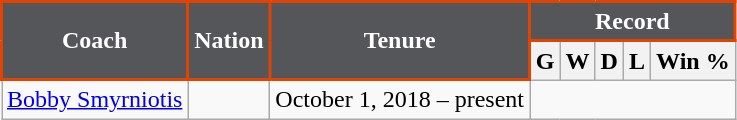<table class="wikitable" style="text-align:left">
<tr>
<th style="background:#54565A; color:#fff; border:2px solid #E04403;" scope="col" rowspan="2">Coach</th>
<th style="background:#54565A; color:#fff; border:2px solid #E04403;" scope="col" rowspan="2">Nation</th>
<th style="background:#54565A; color:#fff; border:2px solid #E04403;" scope="col" rowspan="2">Tenure</th>
<th style="background:#54565A; color:#fff; border:2px solid #E04403;" scope="col" colspan="6">Record</th>
</tr>
<tr>
<th>G</th>
<th>W</th>
<th>D</th>
<th>L</th>
<th>Win %</th>
</tr>
<tr>
<td><a href='#'>Bobby Smyrniotis</a></td>
<td></td>
<td>October 1, 2018 – present<br></td>
</tr>
</table>
